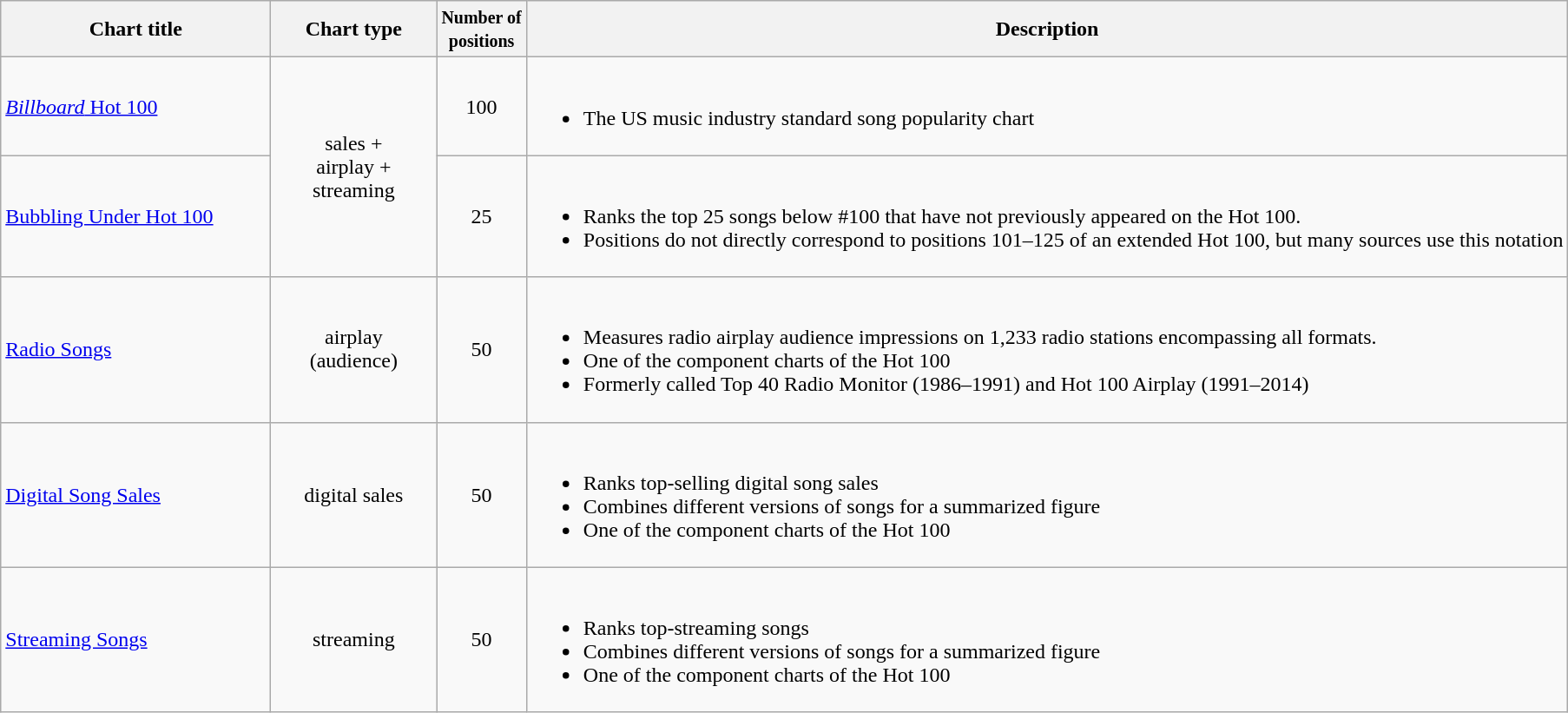<table class="wikitable sortable">
<tr>
<th width=200>Chart title</th>
<th width=120>Chart type</th>
<th><small>Number of<br>positions</small></th>
<th class="unsortable">Description</th>
</tr>
<tr>
<td><a href='#'><em>Billboard</em> Hot 100</a></td>
<td style="text-align:center;" rowspan="2">sales +<br>airplay +<br>streaming</td>
<td align=center>100</td>
<td><br><ul><li>The US music industry standard song popularity chart</li></ul></td>
</tr>
<tr>
<td><a href='#'>Bubbling Under Hot 100</a></td>
<td align=center>25</td>
<td><br><ul><li>Ranks the top 25 songs below #100 that have not previously appeared on the Hot 100.</li><li>Positions do not directly correspond to positions 101–125 of an extended Hot 100, but many sources use this notation</li></ul></td>
</tr>
<tr>
<td><a href='#'>Radio Songs</a></td>
<td align=center>airplay<br>(audience)</td>
<td align=center>50</td>
<td><br><ul><li>Measures radio airplay audience impressions on 1,233 radio stations encompassing all formats.</li><li>One of the component charts of the Hot 100</li><li>Formerly called  Top 40 Radio Monitor (1986–1991) and Hot 100 Airplay (1991–2014)</li></ul></td>
</tr>
<tr>
<td><a href='#'>Digital Song Sales</a></td>
<td style="text-align:center;">digital sales</td>
<td align=center>50</td>
<td><br><ul><li>Ranks top-selling digital song sales</li><li>Combines different versions of songs for a summarized figure</li><li>One of the component charts of the Hot 100</li></ul></td>
</tr>
<tr>
<td><a href='#'>Streaming Songs</a></td>
<td align=center>streaming</td>
<td align=center>50</td>
<td><br><ul><li>Ranks top-streaming songs</li><li>Combines different versions of songs for a summarized figure</li><li>One of the component charts of the Hot 100</li></ul></td>
</tr>
</table>
